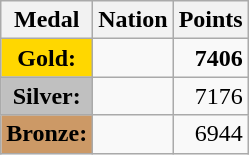<table class="wikitable">
<tr>
<th>Medal</th>
<th>Nation</th>
<th>Points</th>
</tr>
<tr>
<td style="text-align:center;background-color:gold;"><strong>Gold:</strong></td>
<td></td>
<td align="right"><strong>7406</strong></td>
</tr>
<tr>
<td style="text-align:center;background-color:silver;"><strong>Silver:</strong></td>
<td></td>
<td align="right">7176</td>
</tr>
<tr>
<td style="text-align:center;background-color:#CC9966;"><strong>Bronze:</strong></td>
<td></td>
<td align="right">6944</td>
</tr>
</table>
